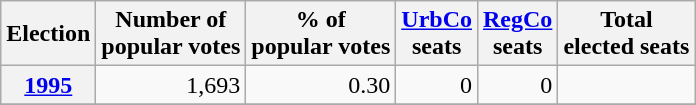<table class="wikitable" style="text-align: right;">
<tr align=center>
<th>Election</th>
<th>Number of<br>popular votes</th>
<th>% of<br>popular votes</th>
<th><a href='#'>UrbCo</a><br>seats</th>
<th><a href='#'>RegCo</a><br>seats</th>
<th>Total<br>elected seats</th>
</tr>
<tr>
<th><a href='#'>1995</a></th>
<td>1,693</td>
<td>0.30</td>
<td>0</td>
<td>0</td>
<td></td>
</tr>
<tr>
</tr>
</table>
